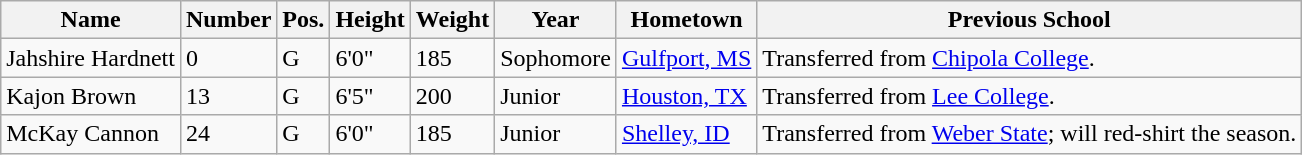<table class="wikitable sortable" border="1">
<tr>
<th>Name</th>
<th>Number</th>
<th>Pos.</th>
<th>Height</th>
<th>Weight</th>
<th>Year</th>
<th>Hometown</th>
<th class="unsortable">Previous School</th>
</tr>
<tr>
<td>Jahshire Hardnett</td>
<td>0</td>
<td>G</td>
<td>6'0"</td>
<td>185</td>
<td>Sophomore</td>
<td><a href='#'>Gulfport, MS</a></td>
<td>Transferred from <a href='#'>Chipola College</a>.</td>
</tr>
<tr>
<td>Kajon Brown</td>
<td>13</td>
<td>G</td>
<td>6'5"</td>
<td>200</td>
<td>Junior</td>
<td><a href='#'>Houston, TX</a></td>
<td>Transferred from <a href='#'>Lee College</a>.</td>
</tr>
<tr>
<td>McKay Cannon</td>
<td>24</td>
<td>G</td>
<td>6'0"</td>
<td>185</td>
<td>Junior</td>
<td><a href='#'>Shelley, ID</a></td>
<td>Transferred from <a href='#'>Weber State</a>; will red-shirt the season.</td>
</tr>
</table>
